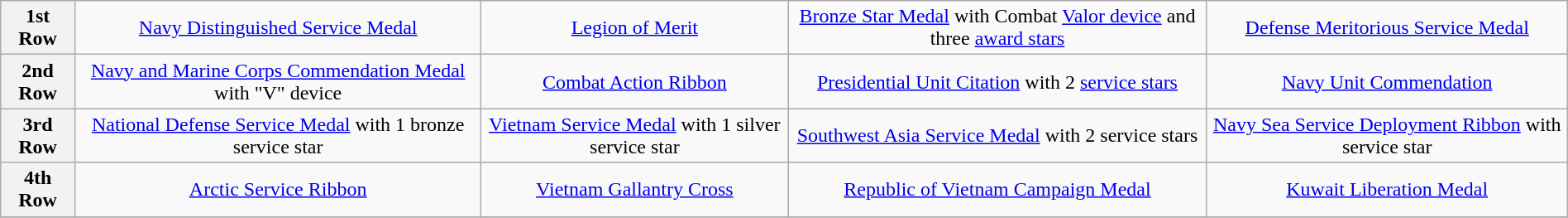<table class="wikitable" style="margin:1em auto; text-align:center;">
<tr>
<th>1st Row</th>
<td><a href='#'>Navy Distinguished Service Medal</a></td>
<td><a href='#'>Legion of Merit</a></td>
<td><a href='#'>Bronze Star Medal</a> with Combat <a href='#'>Valor device</a> and three <a href='#'>award stars</a></td>
<td><a href='#'>Defense Meritorious Service Medal</a></td>
</tr>
<tr>
<th>2nd Row</th>
<td><a href='#'>Navy and Marine Corps Commendation Medal</a> with "V" device</td>
<td><a href='#'>Combat Action Ribbon</a></td>
<td><a href='#'>Presidential Unit Citation</a> with 2 <a href='#'>service stars</a></td>
<td><a href='#'>Navy Unit Commendation</a></td>
</tr>
<tr>
<th>3rd Row</th>
<td><a href='#'>National Defense Service Medal</a> with 1 bronze service star</td>
<td><a href='#'>Vietnam Service Medal</a> with 1 silver service star</td>
<td><a href='#'>Southwest Asia Service Medal</a> with 2 service stars</td>
<td><a href='#'>Navy Sea Service Deployment Ribbon</a> with service star</td>
</tr>
<tr>
<th>4th Row</th>
<td><a href='#'>Arctic Service Ribbon</a></td>
<td><a href='#'>Vietnam Gallantry Cross</a></td>
<td><a href='#'>Republic of Vietnam Campaign Medal</a></td>
<td><a href='#'>Kuwait Liberation Medal</a></td>
</tr>
<tr>
</tr>
</table>
